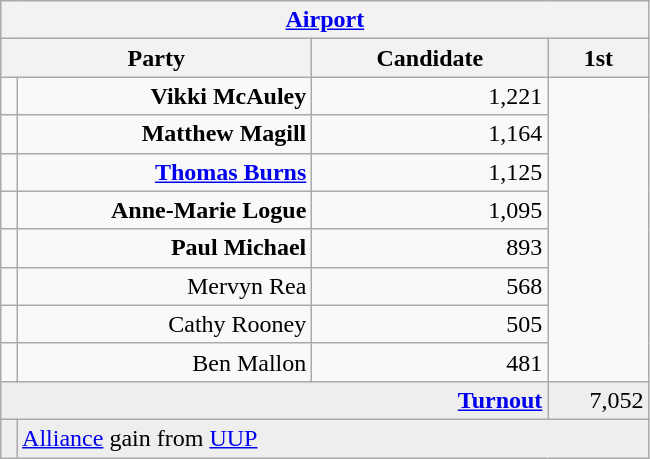<table class="wikitable">
<tr>
<th colspan="4" align="center"><a href='#'>Airport</a></th>
</tr>
<tr>
<th colspan="2" width=200>Party</th>
<th width=150>Candidate</th>
<th width=60>1st </th>
</tr>
<tr>
<td></td>
<td align="right"><strong>Vikki McAuley</strong></td>
<td align="right">1,221</td>
</tr>
<tr>
<td></td>
<td align="right"><strong>Matthew Magill</strong></td>
<td align="right">1,164</td>
</tr>
<tr>
<td></td>
<td align="right"><strong><a href='#'>Thomas Burns</a></strong></td>
<td align="right">1,125</td>
</tr>
<tr>
<td></td>
<td align="right"><strong>Anne-Marie Logue</strong></td>
<td align="right">1,095</td>
</tr>
<tr>
<td></td>
<td align="right"><strong>Paul Michael</strong></td>
<td align="right">893</td>
</tr>
<tr>
<td></td>
<td align="right">Mervyn Rea</td>
<td align="right">568</td>
</tr>
<tr>
<td></td>
<td align="right">Cathy Rooney</td>
<td align="right">505</td>
</tr>
<tr>
<td></td>
<td align="right">Ben Mallon</td>
<td align="right">481</td>
</tr>
<tr bgcolor="EEEEEE">
<td colspan=3 align="right"><strong><a href='#'>Turnout</a></strong></td>
<td align="right">7,052</td>
</tr>
<tr bgcolor="EEEEEE">
<td bgcolor=></td>
<td colspan=4 bgcolor="EEEEEE"><a href='#'>Alliance</a> gain from <a href='#'>UUP</a></td>
</tr>
</table>
